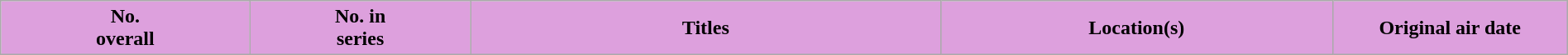<table class="wikitable plainrowheaders" style="width:100%; margin:auto; background:#fff;">
<tr>
<th scope="col" style="background:plum; color:black;" width==7%>No.<br>overall</th>
<th scope="col" style="background:plum; color:black;" width==6%>No. in<br>series</th>
<th scope="col" style="background:plum; color:black;" width=30%>Titles</th>
<th scope="col" style="background:plum; color:black;" width=25%>Location(s)</th>
<th scope="col" style="background:plum; color:black;" width=15%>Original air date<br>






</th>
</tr>
</table>
